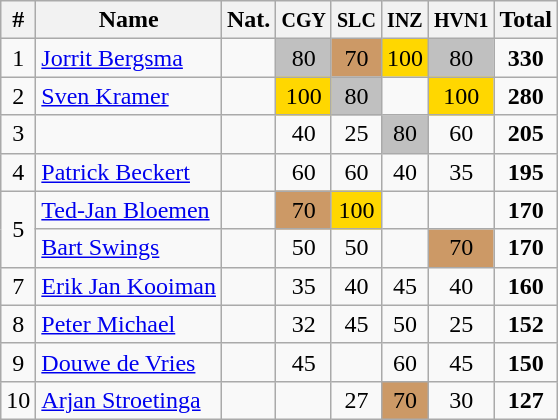<table class="wikitable" style="text-align:center;">
<tr>
<th>#</th>
<th>Name</th>
<th>Nat.</th>
<th><small>CGY</small></th>
<th><small>SLC</small></th>
<th><small>INZ</small></th>
<th><small>HVN1</small></th>
<th>Total</th>
</tr>
<tr>
<td>1</td>
<td align=left><a href='#'>Jorrit Bergsma</a></td>
<td></td>
<td bgcolor=silver>80</td>
<td bgcolor=cc9966>70</td>
<td bgcolor=gold>100</td>
<td bgcolor=silver>80</td>
<td><strong>330</strong></td>
</tr>
<tr>
<td>2</td>
<td align=left><a href='#'>Sven Kramer</a></td>
<td></td>
<td bgcolor=gold>100</td>
<td bgcolor=silver>80</td>
<td></td>
<td bgcolor=gold>100</td>
<td><strong>280</strong></td>
</tr>
<tr>
<td>3</td>
<td align=left></td>
<td></td>
<td>40</td>
<td>25</td>
<td bgcolor=silver>80</td>
<td>60</td>
<td><strong>205</strong></td>
</tr>
<tr>
<td>4</td>
<td align=left><a href='#'>Patrick Beckert</a></td>
<td></td>
<td>60</td>
<td>60</td>
<td>40</td>
<td>35</td>
<td><strong>195</strong></td>
</tr>
<tr>
<td rowspan=2>5</td>
<td align=left><a href='#'>Ted-Jan Bloemen</a></td>
<td></td>
<td bgcolor=cc9966>70</td>
<td bgcolor=gold>100</td>
<td></td>
<td></td>
<td><strong>170</strong></td>
</tr>
<tr>
<td align=left><a href='#'>Bart Swings</a></td>
<td></td>
<td>50</td>
<td>50</td>
<td></td>
<td bgcolor=cc9966>70</td>
<td><strong>170</strong></td>
</tr>
<tr>
<td>7</td>
<td align=left><a href='#'>Erik Jan Kooiman</a></td>
<td></td>
<td>35</td>
<td>40</td>
<td>45</td>
<td>40</td>
<td><strong>160</strong></td>
</tr>
<tr>
<td>8</td>
<td align=left><a href='#'>Peter Michael</a></td>
<td></td>
<td>32</td>
<td>45</td>
<td>50</td>
<td>25</td>
<td><strong>152</strong></td>
</tr>
<tr>
<td>9</td>
<td align=left><a href='#'>Douwe de Vries</a></td>
<td></td>
<td>45</td>
<td></td>
<td>60</td>
<td>45</td>
<td><strong>150</strong></td>
</tr>
<tr>
<td>10</td>
<td align=left><a href='#'>Arjan Stroetinga</a></td>
<td></td>
<td></td>
<td>27</td>
<td bgcolor=cc9966>70</td>
<td>30</td>
<td><strong>127</strong></td>
</tr>
</table>
